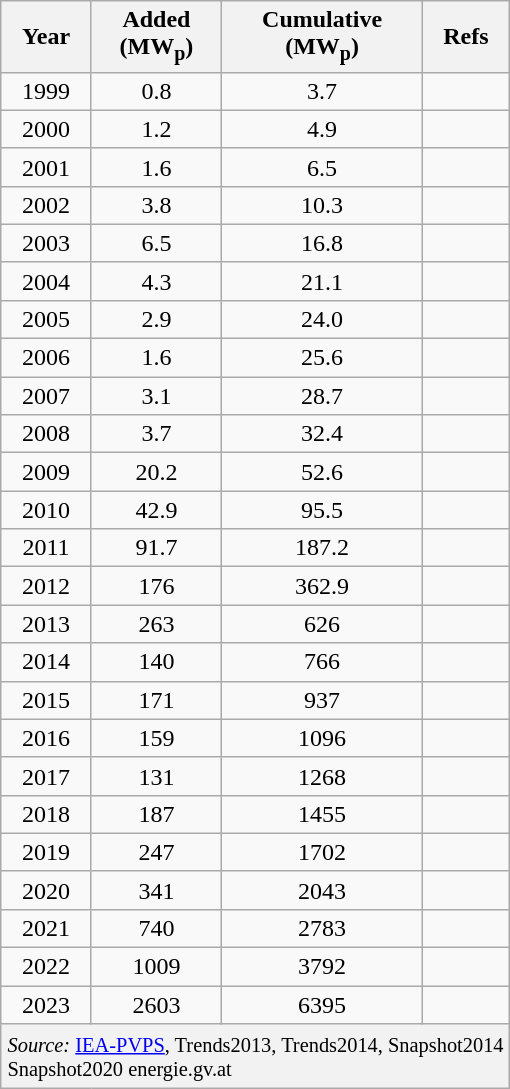<table class="wikitable" style="text-align: center; width: 340px;">
<tr>
<th>Year</th>
<th>Added<br>(MW<sub>p</sub>)</th>
<th>Cumulative<br>(MW<sub>p</sub>)</th>
<th>Refs</th>
</tr>
<tr>
<td>1999</td>
<td>0.8</td>
<td>3.7</td>
<td></td>
</tr>
<tr>
<td>2000</td>
<td>1.2</td>
<td>4.9</td>
<td></td>
</tr>
<tr>
<td>2001</td>
<td>1.6</td>
<td>6.5</td>
<td></td>
</tr>
<tr>
<td>2002</td>
<td>3.8</td>
<td>10.3</td>
<td></td>
</tr>
<tr>
<td>2003</td>
<td>6.5</td>
<td>16.8</td>
<td></td>
</tr>
<tr>
<td>2004</td>
<td>4.3</td>
<td>21.1</td>
<td></td>
</tr>
<tr>
<td>2005</td>
<td>2.9</td>
<td>24.0</td>
<td></td>
</tr>
<tr>
<td>2006</td>
<td>1.6</td>
<td>25.6</td>
<td></td>
</tr>
<tr>
<td>2007</td>
<td>3.1</td>
<td>28.7</td>
<td></td>
</tr>
<tr>
<td>2008</td>
<td>3.7</td>
<td>32.4</td>
<td></td>
</tr>
<tr>
<td>2009</td>
<td>20.2</td>
<td>52.6</td>
<td></td>
</tr>
<tr>
<td>2010</td>
<td>42.9</td>
<td>95.5</td>
<td></td>
</tr>
<tr>
<td>2011</td>
<td>91.7</td>
<td>187.2</td>
<td></td>
</tr>
<tr>
<td>2012</td>
<td>176</td>
<td>362.9</td>
<td></td>
</tr>
<tr>
<td>2013</td>
<td>263</td>
<td>626</td>
<td></td>
</tr>
<tr>
<td>2014</td>
<td>140</td>
<td>766</td>
<td></td>
</tr>
<tr>
<td>2015</td>
<td>171</td>
<td>937</td>
<td></td>
</tr>
<tr>
<td>2016</td>
<td>159</td>
<td>1096</td>
<td></td>
</tr>
<tr>
<td>2017</td>
<td>131</td>
<td>1268</td>
<td></td>
</tr>
<tr>
<td>2018</td>
<td>187</td>
<td>1455</td>
<td></td>
</tr>
<tr>
<td>2019</td>
<td>247</td>
<td>1702</td>
<td></td>
</tr>
<tr>
<td>2020</td>
<td>341</td>
<td>2043</td>
<td></td>
</tr>
<tr>
<td>2021</td>
<td>740</td>
<td>2783</td>
<td></td>
</tr>
<tr>
<td>2022</td>
<td>1009</td>
<td>3792</td>
<td></td>
</tr>
<tr>
<td>2023</td>
<td>2603</td>
<td>6395</td>
<td></td>
</tr>
<tr>
<th colspan=4 style="font-weight: normal; font-size: 0.85em; text-align: left; padding: 6px 2px 4px 4px;"><em>Source:</em> <a href='#'>IEA-PVPS</a>, Trends2013, Trends2014, Snapshot2014 Snapshot2020 energie.gv.at</th>
</tr>
</table>
